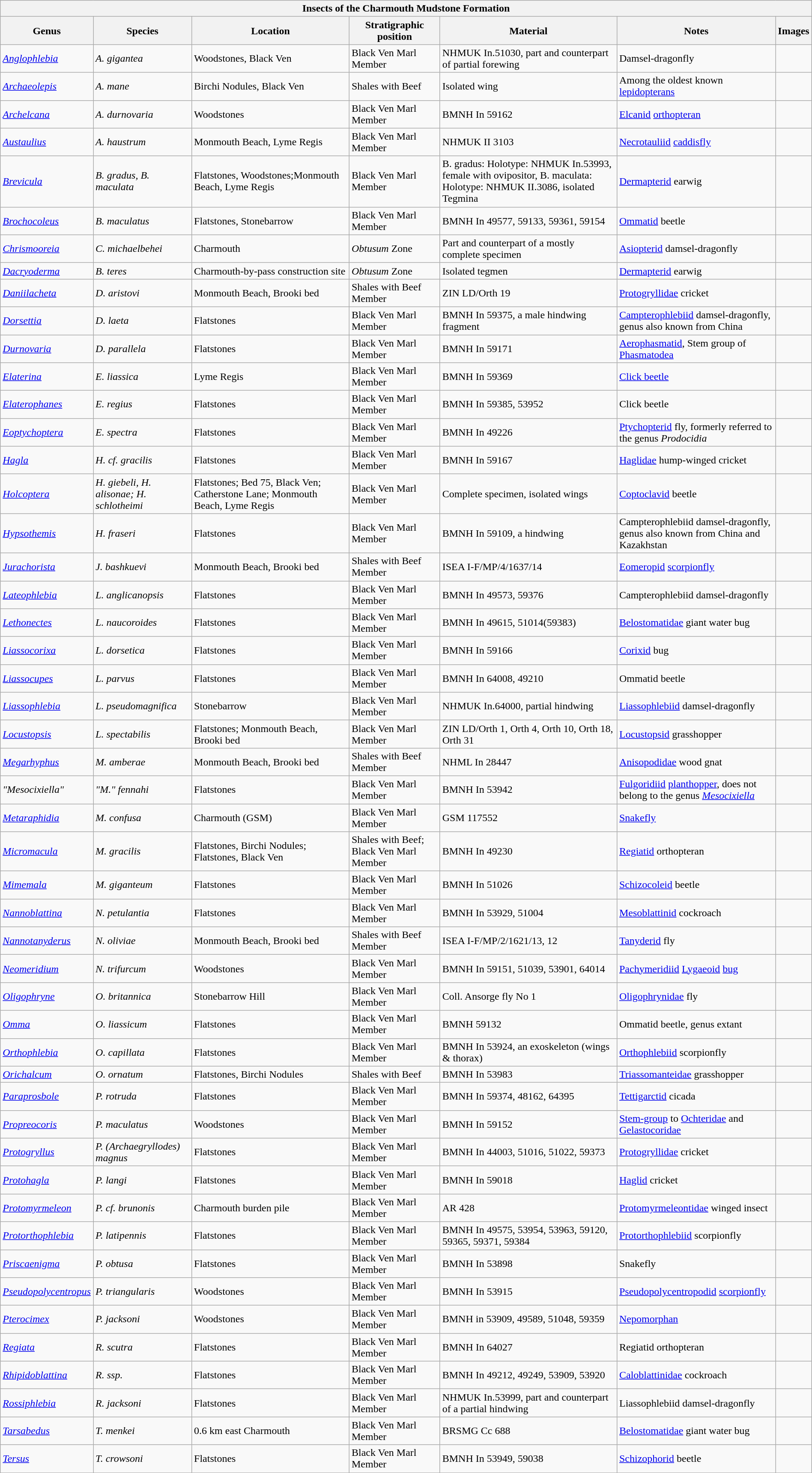<table class="wikitable" width="100%" align="center">
<tr>
<th colspan="7" align="center"><strong>Insects of the Charmouth Mudstone Formation</strong></th>
</tr>
<tr>
<th>Genus</th>
<th>Species</th>
<th>Location</th>
<th>Stratigraphic position</th>
<th>Material</th>
<th>Notes</th>
<th>Images</th>
</tr>
<tr>
<td><em><a href='#'>Anglophlebia</a></em></td>
<td><em>A. gigantea</em></td>
<td>Woodstones, Black Ven</td>
<td>Black Ven Marl Member</td>
<td>NHMUK In.51030, part and counterpart of partial forewing</td>
<td>Damsel-dragonfly</td>
<td></td>
</tr>
<tr>
<td><em><a href='#'>Archaeolepis</a></em></td>
<td><em>A. mane</em></td>
<td>Birchi Nodules, Black Ven</td>
<td>Shales with Beef</td>
<td>Isolated wing</td>
<td>Among the oldest known <a href='#'>lepidopterans</a></td>
<td></td>
</tr>
<tr>
<td><em><a href='#'>Archelcana</a></em></td>
<td><em>A. durnovaria</em></td>
<td>Woodstones</td>
<td>Black Ven Marl Member</td>
<td>BMNH In 59162</td>
<td><a href='#'>Elcanid</a> <a href='#'>orthopteran</a></td>
<td></td>
</tr>
<tr>
<td><em><a href='#'>Austaulius</a></em></td>
<td><em>A. haustrum</em></td>
<td>Monmouth Beach, Lyme Regis</td>
<td>Black Ven Marl Member</td>
<td>NHMUK II 3103</td>
<td><a href='#'>Necrotauliid</a> <a href='#'>caddisfly</a></td>
<td></td>
</tr>
<tr>
<td><em><a href='#'>Brevicula</a></em></td>
<td><em>B. gradus, B. maculata</em></td>
<td>Flatstones, Woodstones;Monmouth Beach, Lyme Regis</td>
<td>Black Ven Marl Member</td>
<td>B. gradus: Holotype: NHMUK In.53993, female with ovipositor, B. maculata: Holotype: NHMUK II.3086, isolated Tegmina</td>
<td><a href='#'>Dermapterid</a> earwig</td>
<td></td>
</tr>
<tr>
<td><em><a href='#'>Brochocoleus</a></em></td>
<td><em>B. maculatus</em></td>
<td>Flatstones, Stonebarrow</td>
<td>Black Ven Marl Member</td>
<td>BMNH In 49577, 59133, 59361, 59154</td>
<td><a href='#'>Ommatid</a> beetle</td>
<td></td>
</tr>
<tr>
<td><em><a href='#'>Chrismooreia</a></em></td>
<td><em>C. michaelbehei</em></td>
<td>Charmouth</td>
<td><em>Obtusum</em> Zone</td>
<td>Part and counterpart of a mostly complete specimen</td>
<td><a href='#'>Asiopterid</a> damsel-dragonfly</td>
<td></td>
</tr>
<tr>
<td><em><a href='#'>Dacryoderma</a></em></td>
<td><em>B. teres</em></td>
<td>Charmouth-by-pass construction site</td>
<td><em>Obtusum</em> Zone</td>
<td>Isolated tegmen</td>
<td><a href='#'>Dermapterid</a> earwig</td>
<td></td>
</tr>
<tr>
<td><em><a href='#'>Daniilacheta</a></em></td>
<td><em>D. aristovi</em></td>
<td>Monmouth Beach, Brooki bed</td>
<td>Shales with Beef Member</td>
<td>ZIN LD/Orth 19</td>
<td><a href='#'>Protogryllidae</a> cricket</td>
<td></td>
</tr>
<tr>
<td><em><a href='#'>Dorsettia</a></em></td>
<td><em>D. laeta</em></td>
<td>Flatstones</td>
<td>Black Ven Marl Member</td>
<td>BMNH In 59375, a male hindwing fragment</td>
<td><a href='#'>Campterophlebiid</a> damsel-dragonfly, genus also known from China</td>
<td></td>
</tr>
<tr>
<td><em><a href='#'>Durnovaria</a></em></td>
<td><em>D. parallela</em></td>
<td>Flatstones</td>
<td>Black Ven Marl Member</td>
<td>BMNH In 59171</td>
<td><a href='#'>Aerophasmatid</a>, Stem group of <a href='#'>Phasmatodea</a></td>
<td></td>
</tr>
<tr>
<td><em><a href='#'>Elaterina</a></em></td>
<td><em>E. liassica</em></td>
<td>Lyme Regis</td>
<td>Black Ven Marl Member</td>
<td>BMNH In 59369</td>
<td><a href='#'>Click beetle</a></td>
<td></td>
</tr>
<tr>
<td><em><a href='#'>Elaterophanes</a></em></td>
<td><em>E. regius</em></td>
<td>Flatstones</td>
<td>Black Ven Marl Member</td>
<td>BMNH In 59385, 53952</td>
<td>Click beetle</td>
<td></td>
</tr>
<tr>
<td><em><a href='#'>Eoptychoptera</a></em></td>
<td><em>E. spectra</em></td>
<td>Flatstones</td>
<td>Black Ven Marl Member</td>
<td>BMNH In 49226</td>
<td><a href='#'>Ptychopterid</a> fly, formerly referred to the genus <em>Prodocidia</em></td>
<td></td>
</tr>
<tr>
<td><em><a href='#'>Hagla</a></em></td>
<td><em>H. cf. gracilis</em></td>
<td>Flatstones</td>
<td>Black Ven Marl Member</td>
<td>BMNH In 59167</td>
<td><a href='#'>Haglidae</a> hump-winged cricket</td>
<td></td>
</tr>
<tr>
<td><em><a href='#'>Holcoptera</a></em></td>
<td><em>H. giebeli, H. alisonae; H. schlotheimi</em></td>
<td>Flatstones; Bed 75, Black Ven; Catherstone Lane; Monmouth Beach, Lyme Regis</td>
<td>Black Ven Marl Member</td>
<td>Complete specimen, isolated wings</td>
<td><a href='#'>Coptoclavid</a> beetle</td>
<td></td>
</tr>
<tr>
<td><em><a href='#'>Hypsothemis</a></em></td>
<td><em>H. fraseri</em></td>
<td>Flatstones</td>
<td>Black Ven Marl Member</td>
<td>BMNH In 59109, a hindwing</td>
<td>Campterophlebiid damsel-dragonfly, genus also known from China and Kazakhstan</td>
<td></td>
</tr>
<tr>
<td><em><a href='#'>Jurachorista</a></em></td>
<td><em>J. bashkuevi</em></td>
<td>Monmouth Beach, Brooki bed</td>
<td>Shales with Beef Member</td>
<td>ISEA I-F/MP/4/1637/14</td>
<td><a href='#'>Eomeropid</a> <a href='#'>scorpionfly</a></td>
<td></td>
</tr>
<tr>
<td><em><a href='#'>Lateophlebia</a></em></td>
<td><em>L. anglicanopsis</em></td>
<td>Flatstones</td>
<td>Black Ven Marl Member</td>
<td>BMNH In 49573, 59376</td>
<td>Campterophlebiid damsel-dragonfly</td>
<td></td>
</tr>
<tr>
<td><em><a href='#'>Lethonectes</a></em></td>
<td><em>L. naucoroides</em></td>
<td>Flatstones</td>
<td>Black Ven Marl Member</td>
<td>BMNH In 49615, 51014(59383)</td>
<td><a href='#'>Belostomatidae</a> giant water bug</td>
<td></td>
</tr>
<tr>
<td><em><a href='#'>Liassocorixa</a></em></td>
<td><em>L. dorsetica</em></td>
<td>Flatstones</td>
<td>Black Ven Marl Member</td>
<td>BMNH In 59166</td>
<td><a href='#'>Corixid</a> bug</td>
<td></td>
</tr>
<tr>
<td><em><a href='#'>Liassocupes</a></em></td>
<td><em>L. parvus</em></td>
<td>Flatstones</td>
<td>Black Ven Marl Member</td>
<td>BMNH In 64008, 49210</td>
<td>Ommatid beetle</td>
<td></td>
</tr>
<tr>
<td><em><a href='#'>Liassophlebia</a></em></td>
<td><em>L. pseudomagnifica</em></td>
<td>Stonebarrow</td>
<td>Black Ven Marl Member</td>
<td>NHMUK In.64000, partial hindwing</td>
<td><a href='#'>Liassophlebiid</a> damsel-dragonfly</td>
<td></td>
</tr>
<tr>
<td><em><a href='#'>Locustopsis</a></em></td>
<td><em>L. spectabilis</em></td>
<td>Flatstones; Monmouth Beach, Brooki bed</td>
<td>Black Ven Marl Member</td>
<td>ZIN LD/Orth 1, Orth 4, Orth 10, Orth 18, Orth 31</td>
<td><a href='#'>Locustopsid</a> grasshopper</td>
<td></td>
</tr>
<tr>
<td><em><a href='#'>Megarhyphus</a></em></td>
<td><em>M. amberae</em></td>
<td>Monmouth Beach, Brooki bed</td>
<td>Shales with Beef Member</td>
<td>NHML In 28447</td>
<td><a href='#'>Anisopodidae</a> wood gnat</td>
<td></td>
</tr>
<tr>
<td><em>"Mesocixiella"</em></td>
<td><em>"M." fennahi</em></td>
<td>Flatstones</td>
<td>Black Ven Marl Member</td>
<td>BMNH In 53942</td>
<td><a href='#'>Fulgoridiid</a> <a href='#'>planthopper</a>, does not belong to the genus <em><a href='#'>Mesocixiella</a></em></td>
<td></td>
</tr>
<tr>
<td><em><a href='#'>Metaraphidia</a></em></td>
<td><em>M. confusa</em></td>
<td>Charmouth (GSM)</td>
<td>Black Ven Marl Member</td>
<td>GSM 117552</td>
<td><a href='#'>Snakefly</a></td>
<td></td>
</tr>
<tr>
<td><em><a href='#'>Micromacula</a></em></td>
<td><em>M. gracilis</em></td>
<td>Flatstones, Birchi Nodules; Flatstones, Black Ven</td>
<td>Shales with Beef; Black Ven Marl Member</td>
<td>BMNH In 49230</td>
<td><a href='#'>Regiatid</a> orthopteran</td>
<td></td>
</tr>
<tr>
<td><em><a href='#'>Mimemala</a></em></td>
<td><em>M. giganteum</em></td>
<td>Flatstones</td>
<td>Black Ven Marl Member</td>
<td>BMNH In 51026</td>
<td><a href='#'>Schizocoleid</a> beetle</td>
<td></td>
</tr>
<tr>
<td><em><a href='#'>Nannoblattina</a></em></td>
<td><em>N. petulantia</em></td>
<td>Flatstones</td>
<td>Black Ven Marl Member</td>
<td>BMNH In 53929, 51004</td>
<td><a href='#'>Mesoblattinid</a> cockroach</td>
<td></td>
</tr>
<tr>
<td><em><a href='#'>Nannotanyderus</a></em></td>
<td><em>N. oliviae</em></td>
<td>Monmouth Beach, Brooki bed</td>
<td>Shales with Beef Member</td>
<td>ISEA I-F/MP/2/1621/13, 12</td>
<td><a href='#'>Tanyderid</a> fly</td>
<td></td>
</tr>
<tr>
<td><em><a href='#'>Neomeridium</a></em></td>
<td><em>N. trifurcum</em></td>
<td>Woodstones</td>
<td>Black Ven Marl Member</td>
<td>BMNH In 59151, 51039, 53901, 64014</td>
<td><a href='#'>Pachymeridiid</a> <a href='#'>Lygaeoid</a> <a href='#'>bug</a></td>
<td></td>
</tr>
<tr>
<td><em><a href='#'>Oligophryne</a></em></td>
<td><em>O. britannica</em></td>
<td>Stonebarrow Hill</td>
<td>Black Ven Marl Member</td>
<td>Coll. Ansorge fly No 1</td>
<td><a href='#'>Oligophrynidae</a> fly</td>
<td></td>
</tr>
<tr>
<td><em><a href='#'>Omma</a></em></td>
<td><em>O. liassicum</em></td>
<td>Flatstones</td>
<td>Black Ven Marl Member</td>
<td>BMNH 59132</td>
<td>Ommatid beetle, genus extant</td>
<td></td>
</tr>
<tr>
<td><em><a href='#'>Orthophlebia</a></em></td>
<td><em>O. capillata</em></td>
<td>Flatstones</td>
<td>Black Ven Marl Member</td>
<td>BMNH In 53924, an exoskeleton (wings & thorax)</td>
<td><a href='#'>Orthophlebiid</a> scorpionfly</td>
<td></td>
</tr>
<tr>
<td><em><a href='#'>Orichalcum</a></em></td>
<td><em>O. ornatum</em></td>
<td>Flatstones, Birchi Nodules</td>
<td>Shales with Beef</td>
<td>BMNH In 53983</td>
<td><a href='#'>Triassomanteidae</a> grasshopper</td>
<td></td>
</tr>
<tr>
<td><em><a href='#'>Paraprosbole</a></em></td>
<td><em>P. rotruda</em></td>
<td>Flatstones</td>
<td>Black Ven Marl Member</td>
<td>BMNH In 59374, 48162, 64395</td>
<td><a href='#'>Tettigarctid</a> cicada</td>
<td></td>
</tr>
<tr>
<td><em><a href='#'>Propreocoris</a></em></td>
<td><em>P. maculatus</em></td>
<td>Woodstones</td>
<td>Black Ven Marl Member</td>
<td>BMNH In 59152</td>
<td><a href='#'>Stem-group</a> to <a href='#'>Ochteridae</a> and <a href='#'>Gelastocoridae</a></td>
<td></td>
</tr>
<tr>
<td><em><a href='#'>Protogryllus</a></em></td>
<td><em>P. (Archaegryllodes) magnus</em></td>
<td>Flatstones</td>
<td>Black Ven Marl Member</td>
<td>BMNH In 44003, 51016, 51022, 59373</td>
<td><a href='#'>Protogryllidae</a> cricket</td>
<td></td>
</tr>
<tr>
<td><em><a href='#'>Protohagla</a></em></td>
<td><em>P. langi</em></td>
<td>Flatstones</td>
<td>Black Ven Marl Member</td>
<td>BMNH In 59018</td>
<td><a href='#'>Haglid</a> cricket</td>
<td></td>
</tr>
<tr>
<td><em><a href='#'>Protomyrmeleon</a></em></td>
<td><em>P. cf. brunonis</em></td>
<td>Charmouth burden pile</td>
<td>Black Ven Marl Member</td>
<td>AR 428</td>
<td><a href='#'>Protomyrmeleontidae</a> winged insect</td>
<td></td>
</tr>
<tr>
<td><em><a href='#'>Protorthophlebia</a></em></td>
<td><em>P. latipennis</em></td>
<td>Flatstones</td>
<td>Black Ven Marl Member</td>
<td>BMNH In 49575, 53954, 53963, 59120, 59365, 59371, 59384</td>
<td><a href='#'>Protorthophlebiid</a> scorpionfly</td>
<td></td>
</tr>
<tr>
<td><em><a href='#'>Priscaenigma</a></em></td>
<td><em>P. obtusa</em></td>
<td>Flatstones</td>
<td>Black Ven Marl Member</td>
<td>BMNH In 53898</td>
<td>Snakefly</td>
<td></td>
</tr>
<tr>
<td><em><a href='#'>Pseudopolycentropus</a></em></td>
<td><em>P. triangularis</em></td>
<td>Woodstones</td>
<td>Black Ven Marl Member</td>
<td>BMNH In 53915</td>
<td><a href='#'>Pseudopolycentropodid</a> <a href='#'>scorpionfly</a></td>
<td></td>
</tr>
<tr>
<td><em><a href='#'>Pterocimex</a></em></td>
<td><em>P. jacksoni</em></td>
<td>Woodstones</td>
<td>Black Ven Marl Member</td>
<td>BMNH in 53909, 49589, 51048, 59359</td>
<td><a href='#'>Nepomorphan</a></td>
<td></td>
</tr>
<tr>
<td><em><a href='#'>Regiata</a></em></td>
<td><em>R. scutra</em></td>
<td>Flatstones</td>
<td>Black Ven Marl Member</td>
<td>BMNH In 64027</td>
<td>Regiatid orthopteran</td>
<td></td>
</tr>
<tr>
<td><em><a href='#'>Rhipidoblattina</a></em></td>
<td><em>R. ssp.</em></td>
<td>Flatstones</td>
<td>Black Ven Marl Member</td>
<td>BMNH In 49212, 49249, 53909, 53920</td>
<td><a href='#'>Caloblattinidae</a> cockroach</td>
<td></td>
</tr>
<tr>
<td><em><a href='#'>Rossiphlebia</a></em></td>
<td><em>R. jacksoni</em></td>
<td>Flatstones</td>
<td>Black Ven Marl Member</td>
<td>NHMUK In.53999, part and counterpart of a partial hindwing</td>
<td>Liassophlebiid damsel-dragonfly</td>
<td></td>
</tr>
<tr>
<td><em><a href='#'>Tarsabedus</a></em></td>
<td><em>T.  menkei</em></td>
<td>0.6 km east Charmouth</td>
<td>Black Ven Marl Member</td>
<td>BRSMG Cc 688</td>
<td><a href='#'>Belostomatidae</a> giant water bug</td>
<td></td>
</tr>
<tr>
<td><em><a href='#'>Tersus</a></em></td>
<td><em>T. crowsoni</em></td>
<td>Flatstones</td>
<td>Black Ven Marl Member</td>
<td>BMNH In 53949, 59038</td>
<td><a href='#'>Schizophorid</a> beetle</td>
<td></td>
</tr>
</table>
